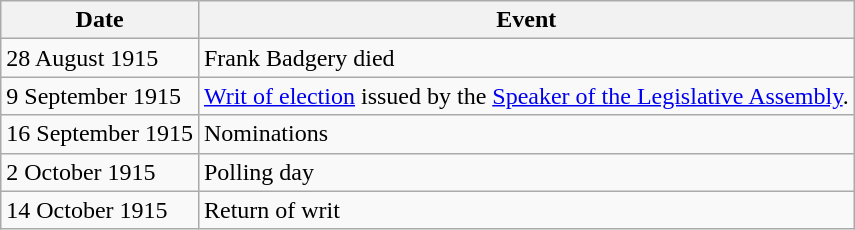<table class="wikitable">
<tr>
<th>Date</th>
<th>Event</th>
</tr>
<tr>
<td>28 August 1915</td>
<td>Frank Badgery died</td>
</tr>
<tr>
<td>9 September 1915</td>
<td><a href='#'>Writ of election</a> issued by the <a href='#'>Speaker of the Legislative Assembly</a>.</td>
</tr>
<tr>
<td>16 September 1915</td>
<td>Nominations</td>
</tr>
<tr>
<td>2 October 1915</td>
<td>Polling day</td>
</tr>
<tr>
<td>14 October 1915</td>
<td>Return of writ</td>
</tr>
</table>
